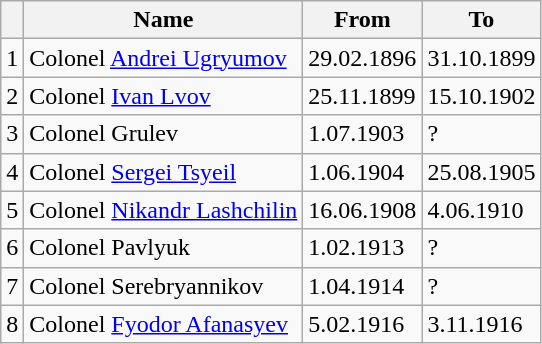<table class=wikitable>
<tr>
<th></th>
<th>Name</th>
<th>From</th>
<th>To</th>
</tr>
<tr>
<td>1</td>
<td>Colonel <a href='#'>Andrei Ugryumov</a></td>
<td>29.02.1896</td>
<td>31.10.1899</td>
</tr>
<tr>
<td>2</td>
<td>Colonel <a href='#'>Ivan Lvov</a></td>
<td>25.11.1899</td>
<td>15.10.1902</td>
</tr>
<tr>
<td>3</td>
<td>Colonel Grulev</td>
<td>1.07.1903</td>
<td>?</td>
</tr>
<tr>
<td>4</td>
<td>Colonel <a href='#'>Sergei Tsyeil</a></td>
<td>1.06.1904</td>
<td>25.08.1905</td>
</tr>
<tr>
<td>5</td>
<td>Colonel <a href='#'>Nikandr Lashchilin</a></td>
<td>16.06.1908</td>
<td>4.06.1910</td>
</tr>
<tr>
<td>6</td>
<td>Colonel Pavlyuk</td>
<td>1.02.1913</td>
<td>?</td>
</tr>
<tr>
<td>7</td>
<td>Colonel Serebryannikov</td>
<td>1.04.1914</td>
<td>?</td>
</tr>
<tr>
<td>8</td>
<td>Colonel <a href='#'>Fyodor Afanasyev</a></td>
<td>5.02.1916</td>
<td>3.11.1916</td>
</tr>
</table>
